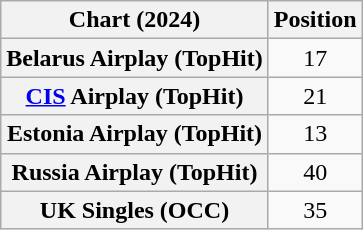<table class="wikitable sortable plainrowheaders" style="text-align:center">
<tr>
<th scope="col">Chart (2024)</th>
<th scope="col">Position</th>
</tr>
<tr>
<th scope="row">Belarus Airplay (TopHit)</th>
<td>17</td>
</tr>
<tr>
<th scope="row"><a href='#'>CIS</a> Airplay (TopHit)</th>
<td>21</td>
</tr>
<tr>
<th scope="row">Estonia Airplay (TopHit)</th>
<td>13</td>
</tr>
<tr>
<th scope="row">Russia Airplay (TopHit)</th>
<td>40</td>
</tr>
<tr>
<th scope="row">UK Singles (OCC)</th>
<td>35</td>
</tr>
</table>
